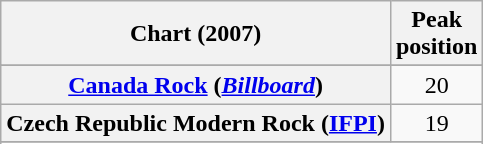<table class="wikitable sortable plainrowheaders" style="text-align:center">
<tr>
<th>Chart (2007)</th>
<th>Peak<br>position</th>
</tr>
<tr>
</tr>
<tr>
</tr>
<tr>
<th scope="row"><a href='#'>Canada Rock</a> (<a href='#'><em>Billboard</em></a>)</th>
<td style="text-align:center;">20</td>
</tr>
<tr>
<th scope="row">Czech Republic Modern Rock (<a href='#'>IFPI</a>)</th>
<td>19</td>
</tr>
<tr>
</tr>
<tr>
</tr>
<tr>
</tr>
<tr>
</tr>
<tr>
</tr>
</table>
